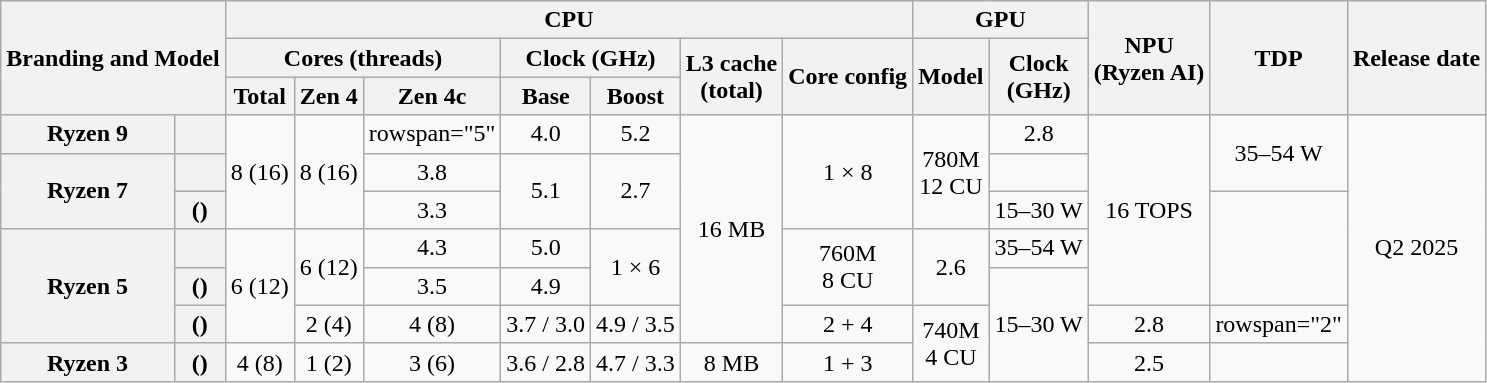<table class="wikitable nowrap" style="text-align:center;">
<tr>
<th colspan="2" rowspan="3">Branding and Model</th>
<th colspan="7">CPU</th>
<th colspan="2">GPU</th>
<th rowspan="3">NPU<br>(Ryzen AI)</th>
<th rowspan="3">TDP</th>
<th rowspan="3">Release date</th>
</tr>
<tr>
<th colspan="3">Cores (threads)</th>
<th colspan="2">Clock (GHz)</th>
<th rowspan="2">L3 cache<br>(total)</th>
<th rowspan="2">Core config</th>
<th rowspan="2">Model</th>
<th rowspan="2">Clock<br>(GHz)</th>
</tr>
<tr>
<th>Total</th>
<th>Zen 4</th>
<th>Zen 4c</th>
<th>Base</th>
<th>Boost</th>
</tr>
<tr>
<th>Ryzen 9</th>
<th></th>
<td rowspan="3">8 (16)</td>
<td rowspan="3">8 (16)</td>
<td>rowspan="5" </td>
<td>4.0</td>
<td>5.2</td>
<td rowspan="6">16 MB</td>
<td rowspan="3">1 × 8</td>
<td rowspan="3">780M<br>12 CU</td>
<td>2.8</td>
<td rowspan="5">16 TOPS</td>
<td rowspan="2">35–54 W</td>
<td rowspan="7">Q2 2025</td>
</tr>
<tr>
<th rowspan="2">Ryzen 7</th>
<th></th>
<td>3.8</td>
<td rowspan="2">5.1</td>
<td rowspan="2">2.7</td>
</tr>
<tr>
<th>()<br></th>
<td>3.3</td>
<td>15–30 W</td>
</tr>
<tr>
<th rowspan="3">Ryzen 5</th>
<th></th>
<td rowspan="3">6 (12)</td>
<td rowspan="2">6 (12)</td>
<td>4.3</td>
<td>5.0</td>
<td rowspan="2">1 × 6</td>
<td rowspan="2">760M<br>8 CU</td>
<td rowspan="2">2.6</td>
<td>35–54 W</td>
</tr>
<tr>
<th>()<br></th>
<td>3.5</td>
<td>4.9</td>
<td rowspan="3">15–30 W</td>
</tr>
<tr>
<th>()<br></th>
<td>2 (4)</td>
<td>4 (8)</td>
<td>3.7 / 3.0</td>
<td>4.9 / 3.5</td>
<td>2 + 4</td>
<td rowspan="2">740M<br>4 CU</td>
<td>2.8</td>
<td>rowspan="2" </td>
</tr>
<tr>
<th>Ryzen 3</th>
<th>()<br></th>
<td>4 (8)</td>
<td>1 (2)</td>
<td>3 (6)</td>
<td>3.6 / 2.8</td>
<td>4.7 / 3.3</td>
<td>8 MB</td>
<td>1 + 3</td>
<td>2.5</td>
</tr>
</table>
